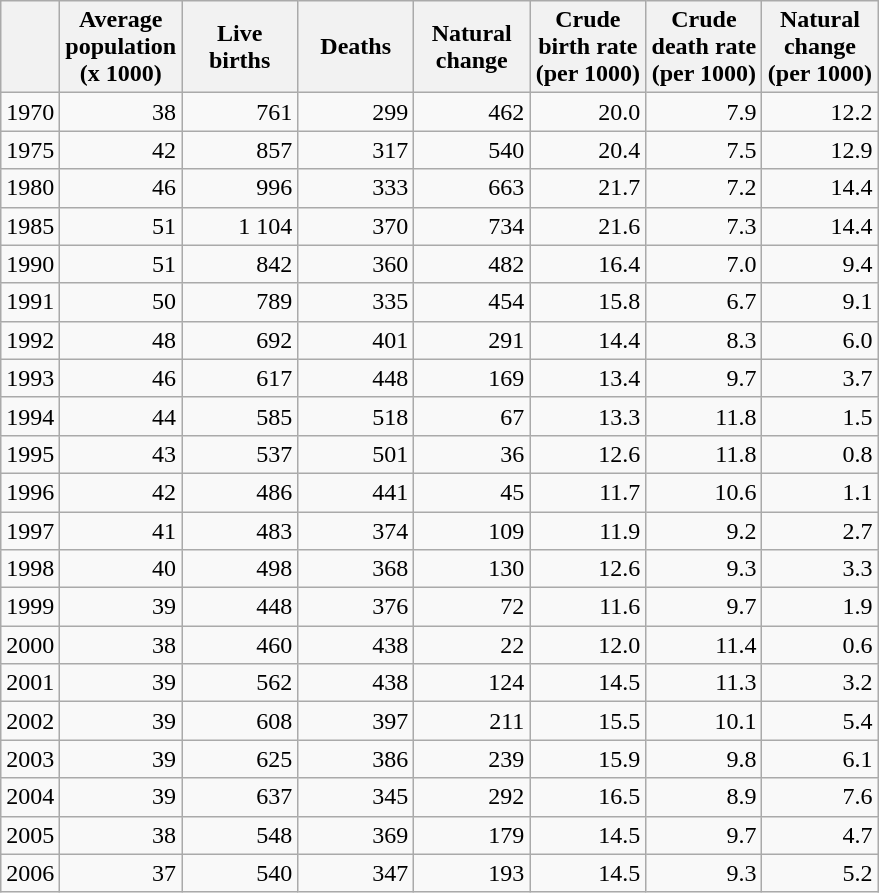<table class="wikitable">
<tr>
<th></th>
<th width="70pt">Average population (x 1000)</th>
<th width="70pt">Live births</th>
<th width="70pt">Deaths</th>
<th width="70pt">Natural change</th>
<th width="70pt">Crude birth rate (per 1000)</th>
<th width="70pt">Crude death rate (per 1000)</th>
<th width="70pt">Natural change (per 1000)</th>
</tr>
<tr>
<td>1970</td>
<td align="right">38</td>
<td align="right">761</td>
<td align="right">299</td>
<td align="right">462</td>
<td align="right">20.0</td>
<td align="right">7.9</td>
<td align="right">12.2</td>
</tr>
<tr>
<td>1975</td>
<td align="right">42</td>
<td align="right">857</td>
<td align="right">317</td>
<td align="right">540</td>
<td align="right">20.4</td>
<td align="right">7.5</td>
<td align="right">12.9</td>
</tr>
<tr>
<td>1980</td>
<td align="right">46</td>
<td align="right">996</td>
<td align="right">333</td>
<td align="right">663</td>
<td align="right">21.7</td>
<td align="right">7.2</td>
<td align="right">14.4</td>
</tr>
<tr>
<td>1985</td>
<td align="right">51</td>
<td align="right">1 104</td>
<td align="right">370</td>
<td align="right">734</td>
<td align="right">21.6</td>
<td align="right">7.3</td>
<td align="right">14.4</td>
</tr>
<tr>
<td>1990</td>
<td align="right">51</td>
<td align="right">842</td>
<td align="right">360</td>
<td align="right">482</td>
<td align="right">16.4</td>
<td align="right">7.0</td>
<td align="right">9.4</td>
</tr>
<tr>
<td>1991</td>
<td align="right">50</td>
<td align="right">789</td>
<td align="right">335</td>
<td align="right">454</td>
<td align="right">15.8</td>
<td align="right">6.7</td>
<td align="right">9.1</td>
</tr>
<tr>
<td>1992</td>
<td align="right">48</td>
<td align="right">692</td>
<td align="right">401</td>
<td align="right">291</td>
<td align="right">14.4</td>
<td align="right">8.3</td>
<td align="right">6.0</td>
</tr>
<tr>
<td>1993</td>
<td align="right">46</td>
<td align="right">617</td>
<td align="right">448</td>
<td align="right">169</td>
<td align="right">13.4</td>
<td align="right">9.7</td>
<td align="right">3.7</td>
</tr>
<tr>
<td>1994</td>
<td align="right">44</td>
<td align="right">585</td>
<td align="right">518</td>
<td align="right">67</td>
<td align="right">13.3</td>
<td align="right">11.8</td>
<td align="right">1.5</td>
</tr>
<tr>
<td>1995</td>
<td align="right">43</td>
<td align="right">537</td>
<td align="right">501</td>
<td align="right">36</td>
<td align="right">12.6</td>
<td align="right">11.8</td>
<td align="right">0.8</td>
</tr>
<tr>
<td>1996</td>
<td align="right">42</td>
<td align="right">486</td>
<td align="right">441</td>
<td align="right">45</td>
<td align="right">11.7</td>
<td align="right">10.6</td>
<td align="right">1.1</td>
</tr>
<tr>
<td>1997</td>
<td align="right">41</td>
<td align="right">483</td>
<td align="right">374</td>
<td align="right">109</td>
<td align="right">11.9</td>
<td align="right">9.2</td>
<td align="right">2.7</td>
</tr>
<tr>
<td>1998</td>
<td align="right">40</td>
<td align="right">498</td>
<td align="right">368</td>
<td align="right">130</td>
<td align="right">12.6</td>
<td align="right">9.3</td>
<td align="right">3.3</td>
</tr>
<tr>
<td>1999</td>
<td align="right">39</td>
<td align="right">448</td>
<td align="right">376</td>
<td align="right">72</td>
<td align="right">11.6</td>
<td align="right">9.7</td>
<td align="right">1.9</td>
</tr>
<tr>
<td>2000</td>
<td align="right">38</td>
<td align="right">460</td>
<td align="right">438</td>
<td align="right">22</td>
<td align="right">12.0</td>
<td align="right">11.4</td>
<td align="right">0.6</td>
</tr>
<tr>
<td>2001</td>
<td align="right">39</td>
<td align="right">562</td>
<td align="right">438</td>
<td align="right">124</td>
<td align="right">14.5</td>
<td align="right">11.3</td>
<td align="right">3.2</td>
</tr>
<tr>
<td>2002</td>
<td align="right">39</td>
<td align="right">608</td>
<td align="right">397</td>
<td align="right">211</td>
<td align="right">15.5</td>
<td align="right">10.1</td>
<td align="right">5.4</td>
</tr>
<tr>
<td>2003</td>
<td align="right">39</td>
<td align="right">625</td>
<td align="right">386</td>
<td align="right">239</td>
<td align="right">15.9</td>
<td align="right">9.8</td>
<td align="right">6.1</td>
</tr>
<tr>
<td>2004</td>
<td align="right">39</td>
<td align="right">637</td>
<td align="right">345</td>
<td align="right">292</td>
<td align="right">16.5</td>
<td align="right">8.9</td>
<td align="right">7.6</td>
</tr>
<tr>
<td>2005</td>
<td align="right">38</td>
<td align="right">548</td>
<td align="right">369</td>
<td align="right">179</td>
<td align="right">14.5</td>
<td align="right">9.7</td>
<td align="right">4.7</td>
</tr>
<tr>
<td>2006</td>
<td align="right">37</td>
<td align="right">540</td>
<td align="right">347</td>
<td align="right">193</td>
<td align="right">14.5</td>
<td align="right">9.3</td>
<td align="right">5.2</td>
</tr>
</table>
